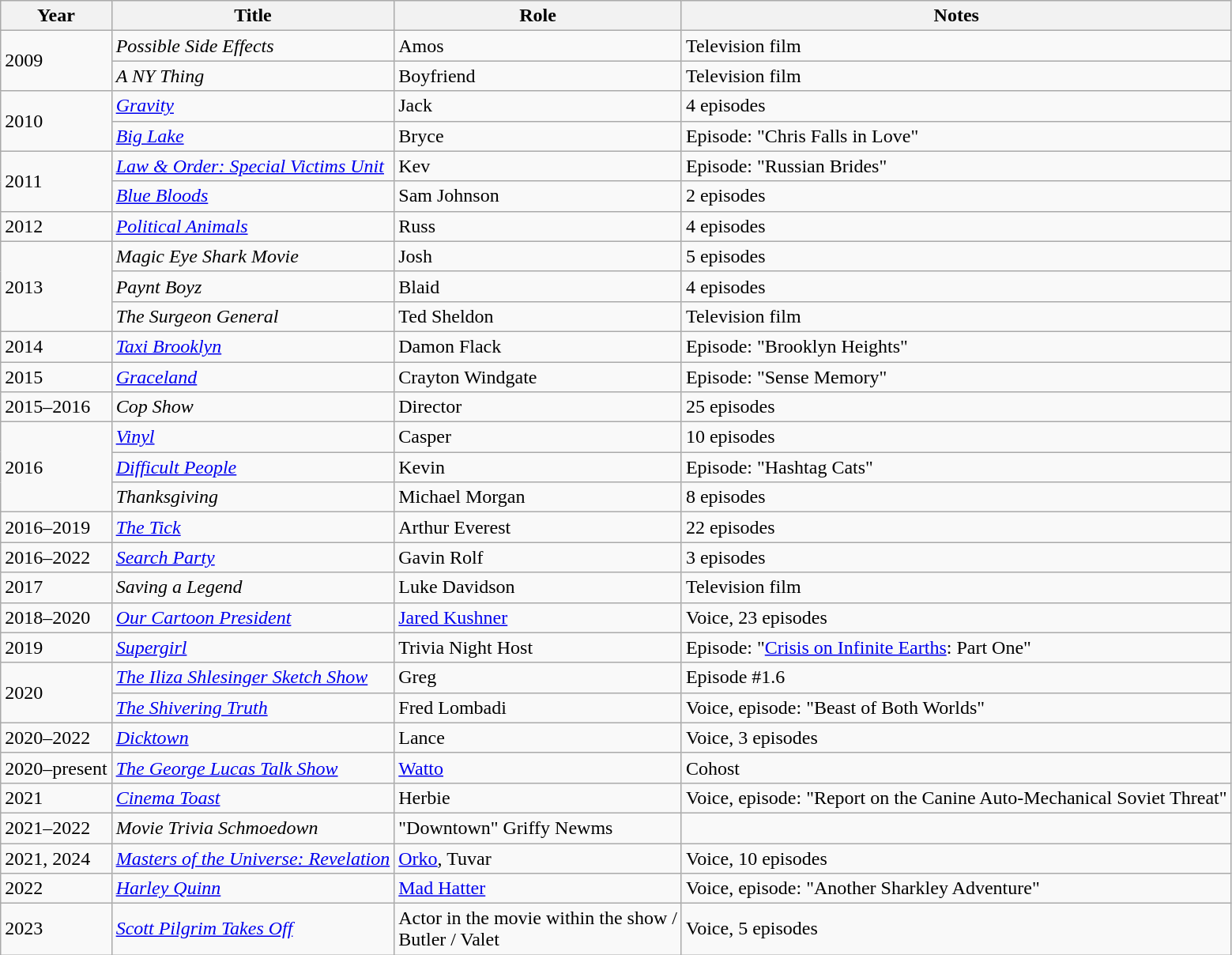<table class="wikitable sortable">
<tr>
<th>Year</th>
<th>Title</th>
<th>Role</th>
<th class="unsortable">Notes</th>
</tr>
<tr>
<td rowspan="2">2009</td>
<td><em>Possible Side Effects</em></td>
<td>Amos</td>
<td>Television film</td>
</tr>
<tr>
<td><em>A NY Thing</em></td>
<td>Boyfriend</td>
<td>Television film</td>
</tr>
<tr>
<td rowspan="2">2010</td>
<td><em><a href='#'>Gravity</a></em></td>
<td>Jack</td>
<td>4 episodes</td>
</tr>
<tr>
<td><em><a href='#'>Big Lake</a></em></td>
<td>Bryce</td>
<td>Episode: "Chris Falls in Love"</td>
</tr>
<tr>
<td rowspan="2">2011</td>
<td><em><a href='#'>Law & Order: Special Victims Unit</a></em></td>
<td>Kev</td>
<td>Episode: "Russian Brides"</td>
</tr>
<tr>
<td><em><a href='#'>Blue Bloods</a></em></td>
<td>Sam Johnson</td>
<td>2 episodes</td>
</tr>
<tr>
<td>2012</td>
<td><em><a href='#'>Political Animals</a></em></td>
<td>Russ</td>
<td>4 episodes</td>
</tr>
<tr>
<td rowspan="3">2013</td>
<td><em>Magic Eye Shark Movie</em></td>
<td>Josh</td>
<td>5 episodes</td>
</tr>
<tr>
<td><em>Paynt Boyz</em></td>
<td>Blaid</td>
<td>4 episodes</td>
</tr>
<tr>
<td><em>The Surgeon General</em></td>
<td>Ted Sheldon</td>
<td>Television film</td>
</tr>
<tr>
<td>2014</td>
<td><em><a href='#'>Taxi Brooklyn</a></em></td>
<td>Damon Flack</td>
<td>Episode: "Brooklyn Heights"</td>
</tr>
<tr>
<td>2015</td>
<td><em><a href='#'>Graceland</a></em></td>
<td>Crayton Windgate</td>
<td>Episode: "Sense Memory"</td>
</tr>
<tr>
<td>2015–2016</td>
<td><em>Cop Show</em></td>
<td>Director</td>
<td>25 episodes</td>
</tr>
<tr>
<td rowspan="3">2016</td>
<td><em><a href='#'>Vinyl</a></em></td>
<td>Casper</td>
<td>10 episodes</td>
</tr>
<tr>
<td><em><a href='#'>Difficult People</a></em></td>
<td>Kevin</td>
<td>Episode: "Hashtag Cats"</td>
</tr>
<tr>
<td><em>Thanksgiving</em></td>
<td>Michael Morgan</td>
<td>8 episodes</td>
</tr>
<tr>
<td>2016–2019</td>
<td><em><a href='#'>The Tick</a></em></td>
<td>Arthur Everest</td>
<td>22 episodes</td>
</tr>
<tr>
<td>2016–2022</td>
<td><em><a href='#'>Search Party</a></em></td>
<td>Gavin Rolf</td>
<td>3 episodes</td>
</tr>
<tr>
<td>2017</td>
<td><em>Saving a Legend</em></td>
<td>Luke Davidson</td>
<td>Television film</td>
</tr>
<tr>
<td>2018–2020</td>
<td><em><a href='#'>Our Cartoon President</a></em></td>
<td><a href='#'>Jared Kushner</a></td>
<td>Voice, 23 episodes</td>
</tr>
<tr>
<td>2019</td>
<td><em><a href='#'>Supergirl</a></em></td>
<td>Trivia Night Host</td>
<td>Episode: "<a href='#'>Crisis on Infinite Earths</a>: Part One"</td>
</tr>
<tr>
<td rowspan="2">2020</td>
<td><em><a href='#'>The Iliza Shlesinger Sketch Show</a></em></td>
<td>Greg</td>
<td>Episode #1.6</td>
</tr>
<tr>
<td><em><a href='#'>The Shivering Truth</a></em></td>
<td>Fred Lombadi</td>
<td>Voice, episode: "Beast of Both Worlds"</td>
</tr>
<tr>
<td>2020–2022</td>
<td><em><a href='#'>Dicktown</a></em></td>
<td>Lance</td>
<td>Voice, 3 episodes</td>
</tr>
<tr>
<td>2020–present</td>
<td><em><a href='#'>The George Lucas Talk Show</a></em></td>
<td><a href='#'>Watto</a></td>
<td>Cohost</td>
</tr>
<tr>
<td>2021</td>
<td><em><a href='#'>Cinema Toast</a></em></td>
<td>Herbie</td>
<td>Voice, episode: "Report on the Canine Auto-Mechanical Soviet Threat"</td>
</tr>
<tr>
<td>2021–2022</td>
<td><em>Movie Trivia Schmoedown</em></td>
<td>"Downtown" Griffy Newms</td>
<td></td>
</tr>
<tr>
<td>2021, 2024</td>
<td><em><a href='#'>Masters of the Universe: Revelation</a></em></td>
<td><a href='#'>Orko</a>, Tuvar</td>
<td>Voice, 10 episodes</td>
</tr>
<tr>
<td>2022</td>
<td><em><a href='#'>Harley Quinn</a></em></td>
<td><a href='#'>Mad Hatter</a></td>
<td>Voice, episode: "Another Sharkley Adventure"</td>
</tr>
<tr>
<td>2023</td>
<td><em><a href='#'>Scott Pilgrim Takes Off</a></em></td>
<td>Actor in the movie within the show /<br>Butler / Valet</td>
<td>Voice, 5 episodes</td>
</tr>
</table>
